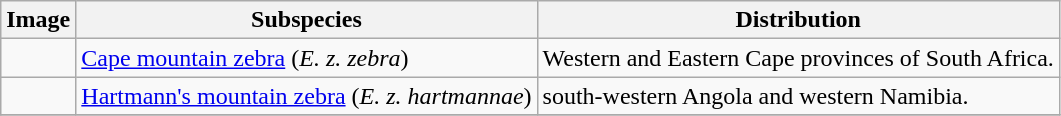<table class="wikitable ">
<tr>
<th>Image</th>
<th>Subspecies</th>
<th>Distribution</th>
</tr>
<tr>
<td></td>
<td><a href='#'>Cape mountain zebra</a> (<em>E. z. zebra</em>)</td>
<td>Western and Eastern Cape provinces of South Africa.</td>
</tr>
<tr>
<td></td>
<td><a href='#'>Hartmann's mountain zebra</a> (<em>E. z.  hartmannae</em>)</td>
<td>south-western Angola and western Namibia.</td>
</tr>
<tr>
</tr>
</table>
